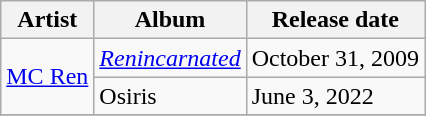<table class="wikitable sortable">
<tr>
<th>Artist</th>
<th>Album</th>
<th class="unsortable">Release date</th>
</tr>
<tr>
<td rowspan=2><a href='#'>MC Ren</a></td>
<td><em><a href='#'>Renincarnated</a></em></td>
<td>October 31, 2009</td>
</tr>
<tr>
<td>Osiris</td>
<td>June 3, 2022</td>
</tr>
<tr>
</tr>
</table>
